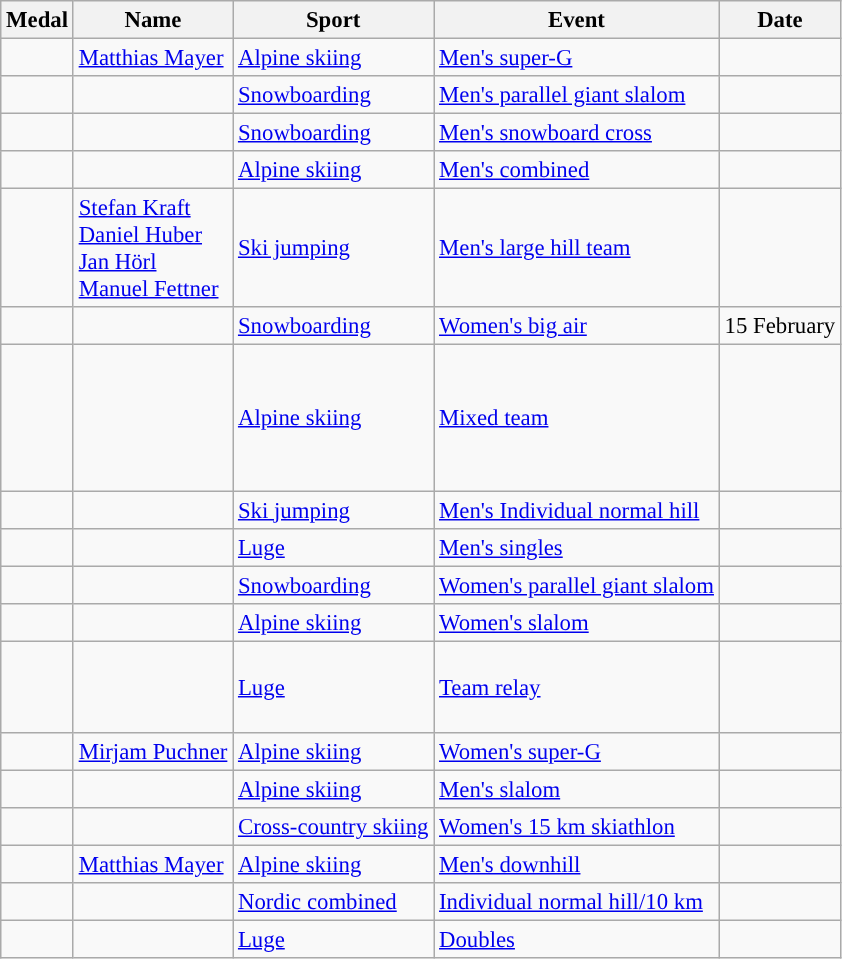<table class="wikitable sortable" style="font-size:95%;">
<tr>
<th>Medal</th>
<th>Name</th>
<th>Sport</th>
<th>Event</th>
<th>Date</th>
</tr>
<tr>
<td></td>
<td><a href='#'>Matthias Mayer</a></td>
<td><a href='#'>Alpine skiing</a></td>
<td><a href='#'>Men's super-G</a></td>
<td></td>
</tr>
<tr>
<td></td>
<td></td>
<td><a href='#'>Snowboarding</a></td>
<td><a href='#'>Men's parallel giant slalom</a></td>
<td></td>
</tr>
<tr>
<td></td>
<td></td>
<td><a href='#'>Snowboarding</a></td>
<td><a href='#'>Men's snowboard cross</a></td>
<td></td>
</tr>
<tr>
<td></td>
<td></td>
<td><a href='#'>Alpine skiing</a></td>
<td><a href='#'>Men's combined</a></td>
<td></td>
</tr>
<tr>
<td></td>
<td><a href='#'>Stefan Kraft</a><br><a href='#'>Daniel Huber</a><br><a href='#'>Jan Hörl</a><br><a href='#'>Manuel Fettner</a></td>
<td><a href='#'>Ski jumping</a></td>
<td><a href='#'>Men's large hill team</a></td>
<td></td>
</tr>
<tr>
<td></td>
<td></td>
<td><a href='#'>Snowboarding</a></td>
<td><a href='#'>Women's big air</a></td>
<td>15 February</td>
</tr>
<tr>
<td></td>
<td><br><br><br><br><br></td>
<td><a href='#'>Alpine skiing</a></td>
<td><a href='#'>Mixed team</a></td>
<td></td>
</tr>
<tr>
<td></td>
<td></td>
<td><a href='#'>Ski jumping</a></td>
<td><a href='#'>Men's Individual normal hill</a></td>
<td></td>
</tr>
<tr>
<td></td>
<td></td>
<td><a href='#'>Luge</a></td>
<td><a href='#'>Men's singles</a></td>
<td></td>
</tr>
<tr>
<td></td>
<td></td>
<td><a href='#'>Snowboarding</a></td>
<td><a href='#'>Women's parallel giant slalom</a></td>
<td></td>
</tr>
<tr>
<td></td>
<td></td>
<td><a href='#'>Alpine skiing</a></td>
<td><a href='#'>Women's slalom</a></td>
<td></td>
</tr>
<tr>
<td></td>
<td><br><br><br></td>
<td><a href='#'>Luge</a></td>
<td><a href='#'>Team relay</a></td>
<td></td>
</tr>
<tr>
<td></td>
<td><a href='#'>Mirjam Puchner</a></td>
<td><a href='#'>Alpine skiing</a></td>
<td><a href='#'>Women's super-G</a></td>
<td></td>
</tr>
<tr>
<td></td>
<td></td>
<td><a href='#'>Alpine skiing</a></td>
<td><a href='#'>Men's slalom</a></td>
<td></td>
</tr>
<tr>
<td></td>
<td></td>
<td><a href='#'>Cross-country skiing</a></td>
<td><a href='#'>Women's 15 km skiathlon</a></td>
<td></td>
</tr>
<tr>
<td></td>
<td><a href='#'>Matthias Mayer</a></td>
<td><a href='#'>Alpine skiing</a></td>
<td><a href='#'>Men's downhill</a></td>
<td></td>
</tr>
<tr>
<td></td>
<td></td>
<td><a href='#'>Nordic combined</a></td>
<td><a href='#'>Individual normal hill/10 km</a></td>
<td></td>
</tr>
<tr>
<td></td>
<td><br></td>
<td><a href='#'>Luge</a></td>
<td><a href='#'>Doubles</a></td>
<td></td>
</tr>
</table>
